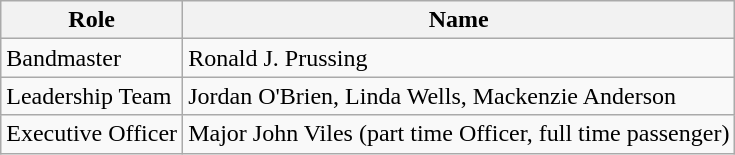<table class="wikitable" border="1">
<tr>
<th>Role</th>
<th>Name</th>
</tr>
<tr>
<td>Bandmaster</td>
<td>Ronald J. Prussing</td>
</tr>
<tr>
<td>Leadership Team</td>
<td>Jordan O'Brien, Linda Wells, Mackenzie Anderson</td>
</tr>
<tr>
<td>Executive Officer</td>
<td>Major John Viles (part time Officer, full time passenger)</td>
</tr>
</table>
